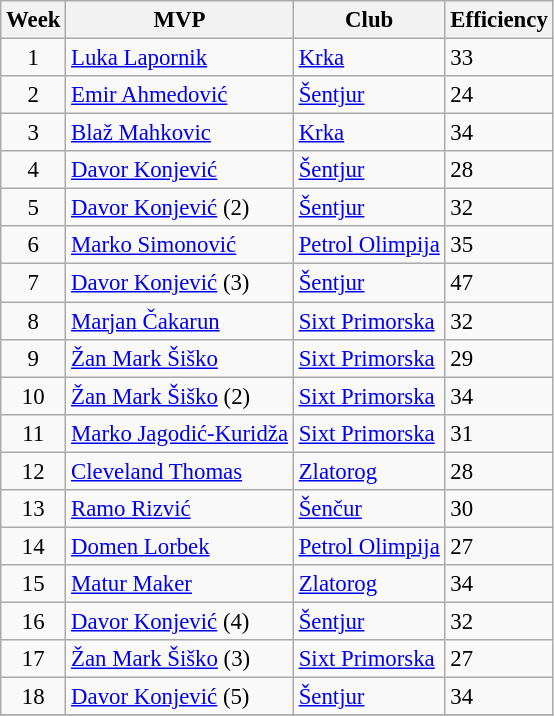<table class="wikitable sortable" style="font-size:95%;">
<tr>
<th>Week</th>
<th>MVP</th>
<th>Club</th>
<th>Efficiency</th>
</tr>
<tr>
<td style="text-align:center;">1</td>
<td> <a href='#'>Luka Lapornik</a></td>
<td><a href='#'>Krka</a></td>
<td>33</td>
</tr>
<tr>
<td style="text-align:center;">2</td>
<td> <a href='#'>Emir Ahmedović</a></td>
<td><a href='#'>Šentjur</a></td>
<td>24</td>
</tr>
<tr>
<td style="text-align:center;">3</td>
<td> <a href='#'>Blaž Mahkovic</a></td>
<td><a href='#'>Krka</a></td>
<td>34</td>
</tr>
<tr>
<td style="text-align:center;">4</td>
<td> <a href='#'>Davor Konjević</a></td>
<td><a href='#'>Šentjur</a></td>
<td>28</td>
</tr>
<tr>
<td style="text-align:center;">5</td>
<td> <a href='#'>Davor Konjević</a> (2)</td>
<td><a href='#'>Šentjur</a></td>
<td>32</td>
</tr>
<tr>
<td style="text-align:center;">6</td>
<td> <a href='#'>Marko Simonović</a></td>
<td><a href='#'>Petrol Olimpija</a></td>
<td>35</td>
</tr>
<tr>
<td style="text-align:center;">7</td>
<td> <a href='#'>Davor Konjević</a> (3)</td>
<td><a href='#'>Šentjur</a></td>
<td>47</td>
</tr>
<tr>
<td style="text-align:center;">8</td>
<td> <a href='#'>Marjan Čakarun</a></td>
<td><a href='#'>Sixt Primorska</a></td>
<td>32</td>
</tr>
<tr>
<td style="text-align:center;">9</td>
<td> <a href='#'>Žan Mark Šiško</a></td>
<td><a href='#'>Sixt Primorska</a></td>
<td>29</td>
</tr>
<tr>
<td style="text-align:center;">10</td>
<td> <a href='#'>Žan Mark Šiško</a> (2)</td>
<td><a href='#'>Sixt Primorska</a></td>
<td>34</td>
</tr>
<tr>
<td style="text-align:center;">11</td>
<td> <a href='#'>Marko Jagodić-Kuridža</a></td>
<td><a href='#'>Sixt Primorska</a></td>
<td>31</td>
</tr>
<tr>
<td style="text-align:center;">12</td>
<td> <a href='#'>Cleveland Thomas</a></td>
<td><a href='#'>Zlatorog</a></td>
<td>28</td>
</tr>
<tr>
<td style="text-align:center;">13</td>
<td> <a href='#'>Ramo Rizvić</a></td>
<td><a href='#'>Šenčur</a></td>
<td>30</td>
</tr>
<tr>
<td style="text-align:center;">14</td>
<td> <a href='#'>Domen Lorbek</a></td>
<td><a href='#'>Petrol Olimpija</a></td>
<td>27</td>
</tr>
<tr>
<td style="text-align:center;">15</td>
<td> <a href='#'>Matur Maker</a></td>
<td><a href='#'>Zlatorog</a></td>
<td>34</td>
</tr>
<tr>
<td style="text-align:center;">16</td>
<td> <a href='#'>Davor Konjević</a> (4)</td>
<td><a href='#'>Šentjur</a></td>
<td>32</td>
</tr>
<tr>
<td style="text-align:center;">17</td>
<td> <a href='#'>Žan Mark Šiško</a> (3)</td>
<td><a href='#'>Sixt Primorska</a></td>
<td>27</td>
</tr>
<tr>
<td style="text-align:center;">18</td>
<td> <a href='#'>Davor Konjević</a> (5)</td>
<td><a href='#'>Šentjur</a></td>
<td>34</td>
</tr>
<tr>
</tr>
</table>
